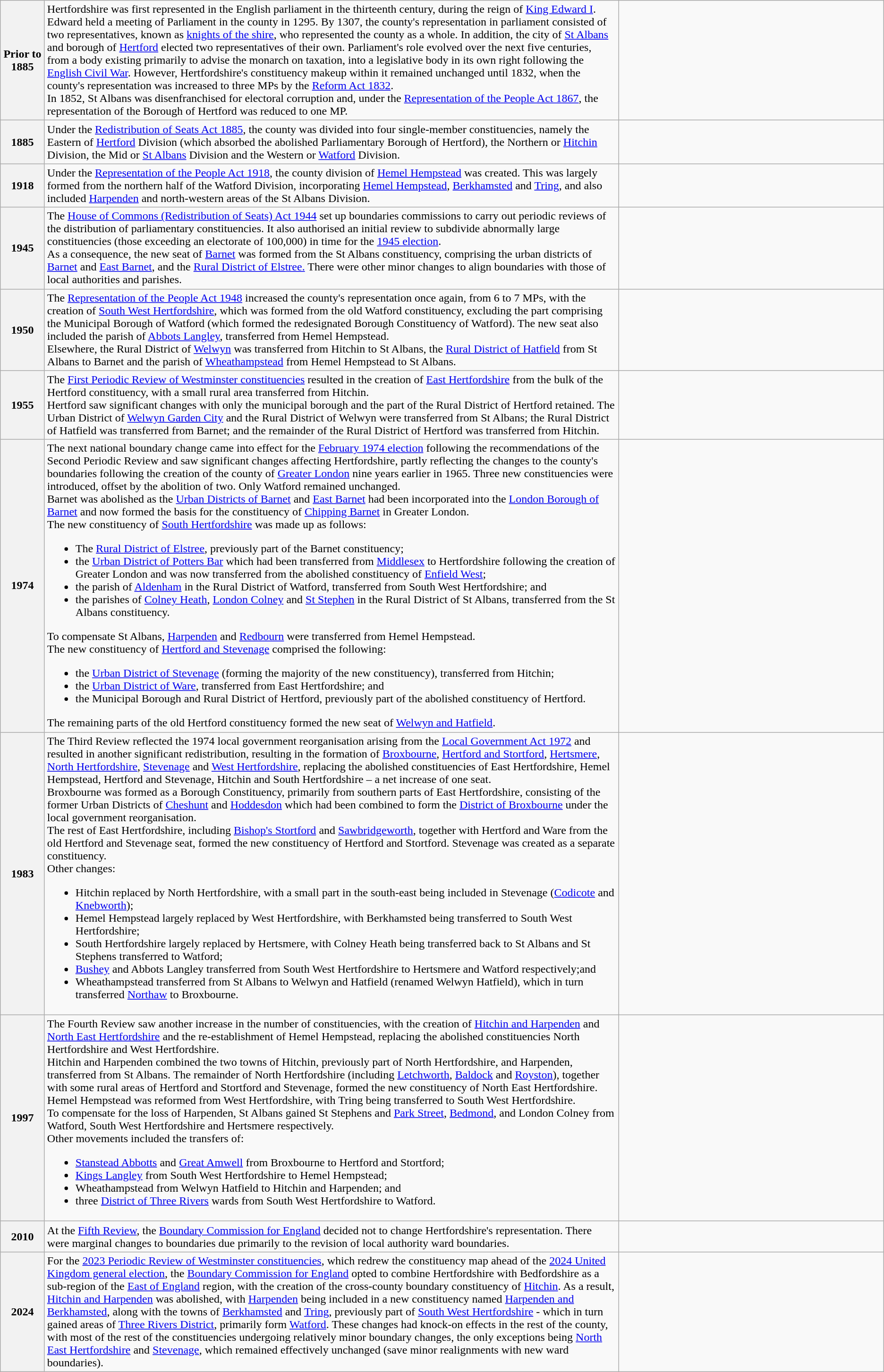<table class="wikitable">
<tr>
<th style="width:5%;">Prior to 1885</th>
<td style="width:65%;">Hertfordshire was first represented in the English parliament in the thirteenth century, during the reign of <a href='#'>King Edward I</a>. Edward held a meeting of Parliament in the county in 1295. By 1307, the county's representation in parliament consisted of two representatives, known as <a href='#'>knights of the shire</a>, who represented the county as a whole. In addition, the city of <a href='#'>St Albans</a> and borough of <a href='#'>Hertford</a> elected two representatives of their own. Parliament's role evolved over the next five centuries, from a body existing primarily to advise the monarch on taxation, into a legislative body in its own right following the <a href='#'>English Civil War</a>. However, Hertfordshire's constituency makeup within it remained unchanged until 1832, when the county's representation was increased to three MPs by the <a href='#'>Reform Act 1832</a>.<br>In 1852, St Albans was disenfranchised for electoral corruption and, under the <a href='#'>Representation of the People Act 1867</a>, the representation of the Borough of Hertford was reduced to one MP.</td>
<td style="width:30%;"></td>
</tr>
<tr>
<th>1885</th>
<td>Under the <a href='#'>Redistribution of Seats Act 1885</a>, the county was divided into four single-member constituencies, namely the Eastern of <a href='#'>Hertford</a> Division (which absorbed the abolished Parliamentary Borough of Hertford), the Northern or <a href='#'>Hitchin</a> Division, the Mid or <a href='#'>St Albans</a> Division and the Western or <a href='#'>Watford</a> Division.</td>
<td></td>
</tr>
<tr>
<th>1918</th>
<td>Under the <a href='#'>Representation of the People Act 1918</a>, the county division of <a href='#'>Hemel Hempstead</a> was created. This was largely formed from the northern half of the Watford Division, incorporating <a href='#'>Hemel Hempstead</a>, <a href='#'>Berkhamsted</a> and <a href='#'>Tring</a>, and also included <a href='#'>Harpenden</a> and north-western areas of the St Albans Division.</td>
<td></td>
</tr>
<tr>
<th>1945</th>
<td>The <a href='#'>House of Commons (Redistribution of Seats) Act 1944</a> set up boundaries commissions to carry out periodic reviews of the distribution of parliamentary constituencies. It also authorised an initial review to subdivide abnormally large constituencies (those exceeding an electorate of 100,000) in time for the <a href='#'>1945 election</a>.<br>As a consequence, the new seat of <a href='#'>Barnet</a> was formed from the St Albans constituency, comprising the urban districts of <a href='#'>Barnet</a> and <a href='#'>East Barnet</a>, and the <a href='#'>Rural District of Elstree.</a> There were other minor changes to align boundaries with those of local authorities and parishes.</td>
<td></td>
</tr>
<tr>
<th>1950</th>
<td>The <a href='#'>Representation of the People Act 1948</a> increased the county's representation once again, from 6 to 7 MPs, with the creation of <a href='#'>South West Hertfordshire</a>, which was formed from the old Watford constituency, excluding the part comprising the Municipal Borough of Watford (which formed the redesignated Borough Constituency of Watford). The new seat also included the parish of <a href='#'>Abbots Langley</a>, transferred from Hemel Hempstead.<br>Elsewhere, the Rural District of <a href='#'>Welwyn</a> was transferred from Hitchin to St Albans, the <a href='#'>Rural District of Hatfield</a> from St Albans to Barnet and the parish of <a href='#'>Wheathampstead</a> from Hemel Hempstead to St Albans.</td>
<td></td>
</tr>
<tr>
<th>1955</th>
<td>The <a href='#'>First Periodic Review of Westminster constituencies</a> resulted in the creation of <a href='#'>East Hertfordshire</a> from the bulk of the Hertford constituency, with a small rural area transferred from Hitchin.<br>Hertford saw significant changes with only the municipal borough and the part of the Rural District of Hertford retained. The Urban District of <a href='#'>Welwyn Garden City</a> and the Rural District of Welwyn were transferred from St Albans; the Rural District of Hatfield was transferred from Barnet; and the remainder of the Rural District of Hertford was transferred from Hitchin.</td>
<td></td>
</tr>
<tr>
<th>1974</th>
<td>The next national boundary change came into effect for the <a href='#'>February 1974 election</a> following the recommendations of the Second Periodic Review and saw significant changes affecting Hertfordshire, partly reflecting the changes to the county's boundaries following the creation of the county of <a href='#'>Greater London</a> nine years earlier in 1965. Three new constituencies were introduced, offset by the abolition of two. Only Watford remained unchanged.<br>Barnet was abolished as the <a href='#'>Urban Districts of Barnet</a> and <a href='#'>East Barnet</a> had been incorporated into the <a href='#'>London Borough of Barnet</a> and now formed the basis for the constituency of <a href='#'>Chipping Barnet</a> in Greater London.<br>The new constituency of <a href='#'>South Hertfordshire</a> was made up as follows:<ul><li>The <a href='#'>Rural District of Elstree</a>, previously part of the Barnet constituency;</li><li>the <a href='#'>Urban District of Potters Bar</a> which had been transferred from <a href='#'>Middlesex</a> to Hertfordshire following the creation of Greater London and was now transferred from the abolished constituency of <a href='#'>Enfield West</a>;</li><li>the parish of <a href='#'>Aldenham</a> in the Rural District of Watford, transferred from South West Hertfordshire; and</li><li>the parishes of <a href='#'>Colney Heath</a>, <a href='#'>London Colney</a> and <a href='#'>St Stephen</a> in the Rural District of St Albans, transferred from the St Albans constituency.</li></ul>To compensate St Albans, <a href='#'>Harpenden</a> and <a href='#'>Redbourn</a> were transferred from Hemel Hempstead.<br>The new constituency of <a href='#'>Hertford and Stevenage</a> comprised the following:<ul><li>the <a href='#'>Urban District of Stevenage</a> (forming the majority of the new constituency), transferred from Hitchin;</li><li>the <a href='#'>Urban District of Ware</a>, transferred from East Hertfordshire; and</li><li>the Municipal Borough and Rural District of Hertford, previously part of the abolished constituency of Hertford.</li></ul>The remaining parts of the old Hertford constituency formed the new seat of <a href='#'>Welwyn and Hatfield</a>.</td>
<td></td>
</tr>
<tr>
<th>1983</th>
<td>The Third Review reflected the 1974 local government reorganisation arising from the <a href='#'>Local Government Act 1972</a> and resulted in another significant redistribution, resulting in the formation of <a href='#'>Broxbourne</a>, <a href='#'>Hertford and Stortford</a>, <a href='#'>Hertsmere</a>, <a href='#'>North Hertfordshire</a>, <a href='#'>Stevenage</a> and <a href='#'>West Hertfordshire</a>, replacing the abolished constituencies of East Hertfordshire, Hemel Hempstead, Hertford and Stevenage, Hitchin and South Hertfordshire – a net increase of one seat.<br>Broxbourne was formed as a Borough Constituency, primarily from southern parts of East Hertfordshire, consisting of the former Urban Districts of <a href='#'>Cheshunt</a> and <a href='#'>Hoddesdon</a> which had been combined to form the <a href='#'>District of Broxbourne</a> under the local government reorganisation.<br>The rest of East Hertfordshire, including <a href='#'>Bishop's Stortford</a> and <a href='#'>Sawbridgeworth</a>, together with Hertford and Ware from the old Hertford and Stevenage seat, formed the new constituency of Hertford and Stortford. Stevenage was created as a separate constituency.<br>Other changes:<ul><li>Hitchin replaced by North Hertfordshire, with a small part in the south-east being included in Stevenage (<a href='#'>Codicote</a> and <a href='#'>Knebworth</a>);</li><li>Hemel Hempstead largely replaced by West Hertfordshire, with Berkhamsted being transferred to South West Hertfordshire;</li><li>South Hertfordshire largely replaced by Hertsmere, with Colney Heath being transferred back to St Albans and St Stephens transferred to Watford;</li><li><a href='#'>Bushey</a> and Abbots Langley transferred from South West Hertfordshire to Hertsmere and Watford respectively;and</li><li>Wheathampstead transferred from St Albans to Welwyn and Hatfield (renamed Welwyn Hatfield), which in turn transferred <a href='#'>Northaw</a> to Broxbourne.</li></ul></td>
<td></td>
</tr>
<tr>
<th>1997</th>
<td>The Fourth Review saw another increase in the number of constituencies, with the creation of <a href='#'>Hitchin and Harpenden</a> and <a href='#'>North East Hertfordshire</a> and the re-establishment of Hemel Hempstead, replacing the abolished constituencies North Hertfordshire and West Hertfordshire.<br>Hitchin and Harpenden combined the two towns of Hitchin, previously part of North Hertfordshire, and Harpenden, transferred from St Albans. The remainder of North Hertfordshire (including <a href='#'>Letchworth</a>, <a href='#'>Baldock</a> and <a href='#'>Royston</a>), together with some rural areas of Hertford and Stortford and Stevenage, formed the new constituency of North East Hertfordshire.<br>Hemel Hempstead was reformed from West Hertfordshire, with Tring being transferred to South West Hertfordshire.<br>To compensate for the loss of Harpenden, St Albans gained St Stephens and <a href='#'>Park Street</a>, <a href='#'>Bedmond</a>, and London Colney from Watford, South West Hertfordshire and Hertsmere respectively.<br>Other movements included the transfers of:<ul><li><a href='#'>Stanstead Abbotts</a> and <a href='#'>Great Amwell</a> from Broxbourne to Hertford and Stortford;</li><li><a href='#'>Kings Langley</a> from South West Hertfordshire to Hemel Hempstead;</li><li>Wheathampstead from Welwyn Hatfield to Hitchin and Harpenden; and</li><li>three <a href='#'>District of Three Rivers</a> wards from South West Hertfordshire to Watford.</li></ul></td>
<td></td>
</tr>
<tr>
<th>2010</th>
<td>At the <a href='#'>Fifth Review</a>, the <a href='#'>Boundary Commission for England</a> decided not to change Hertfordshire's representation. There were marginal changes to boundaries due primarily to the revision of local authority ward boundaries.</td>
<td></td>
</tr>
<tr>
<th>2024</th>
<td>For the <a href='#'>2023 Periodic Review of Westminster constituencies</a>, which redrew the constituency map ahead of the <a href='#'>2024 United Kingdom general election</a>, the <a href='#'>Boundary Commission for England</a> opted to combine Hertfordshire with Bedfordshire as a sub-region of the <a href='#'>East of England</a> region, with the creation of the cross-county boundary constituency of <a href='#'>Hitchin</a>. As a result, <a href='#'>Hitchin and Harpenden</a> was abolished, with <a href='#'>Harpenden</a> being included in a new constituency named <a href='#'>Harpenden and Berkhamsted</a>, along with the towns of <a href='#'>Berkhamsted</a> and <a href='#'>Tring</a>, previously part of <a href='#'>South West Hertfordshire</a> - which in turn gained areas of <a href='#'>Three Rivers District</a>, primarily form <a href='#'>Watford</a>. These changes had knock-on effects in the rest of the county, with most of the rest of the constituencies undergoing relatively minor boundary changes, the only exceptions being <a href='#'>North East Hertfordshire</a> and <a href='#'>Stevenage</a>, which remained effectively unchanged (save minor realignments with new ward boundaries).</td>
<td></td>
</tr>
</table>
